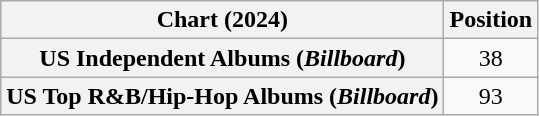<table class="wikitable sortable plainrowheaders" style="text-align:center">
<tr>
<th scope="col">Chart (2024)</th>
<th scope="col">Position</th>
</tr>
<tr>
<th scope="row">US Independent Albums (<em>Billboard</em>)</th>
<td>38</td>
</tr>
<tr>
<th scope="row">US Top R&B/Hip-Hop Albums (<em>Billboard</em>)</th>
<td>93</td>
</tr>
</table>
